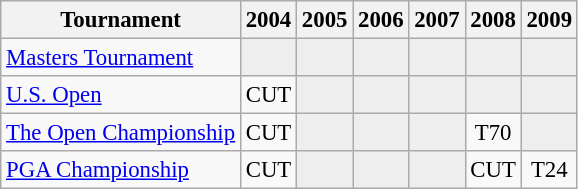<table class="wikitable" style="font-size:95%;text-align:center;">
<tr>
<th>Tournament</th>
<th>2004</th>
<th>2005</th>
<th>2006</th>
<th>2007</th>
<th>2008</th>
<th>2009</th>
</tr>
<tr>
<td align=left><a href='#'>Masters Tournament</a></td>
<td style="background:#eeeeee;"></td>
<td style="background:#eeeeee;"></td>
<td style="background:#eeeeee;"></td>
<td style="background:#eeeeee;"></td>
<td style="background:#eeeeee;"></td>
<td style="background:#eeeeee;"></td>
</tr>
<tr>
<td align=left><a href='#'>U.S. Open</a></td>
<td>CUT</td>
<td style="background:#eeeeee;"></td>
<td style="background:#eeeeee;"></td>
<td style="background:#eeeeee;"></td>
<td style="background:#eeeeee;"></td>
<td style="background:#eeeeee;"></td>
</tr>
<tr>
<td align=left><a href='#'>The Open Championship</a></td>
<td>CUT</td>
<td style="background:#eeeeee;"></td>
<td style="background:#eeeeee;"></td>
<td style="background:#eeeeee;"></td>
<td>T70</td>
<td style="background:#eeeeee;"></td>
</tr>
<tr>
<td align=left><a href='#'>PGA Championship</a></td>
<td>CUT</td>
<td style="background:#eeeeee;"></td>
<td style="background:#eeeeee;"></td>
<td style="background:#eeeeee;"></td>
<td>CUT</td>
<td>T24</td>
</tr>
</table>
